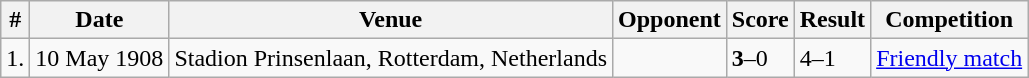<table class="wikitable">
<tr>
<th>#</th>
<th>Date</th>
<th>Venue</th>
<th>Opponent</th>
<th>Score</th>
<th>Result</th>
<th>Competition</th>
</tr>
<tr>
<td>1.</td>
<td>10 May 1908</td>
<td>Stadion Prinsenlaan, Rotterdam, Netherlands</td>
<td></td>
<td><strong>3</strong>–0</td>
<td>4–1</td>
<td><a href='#'>Friendly match</a></td>
</tr>
</table>
